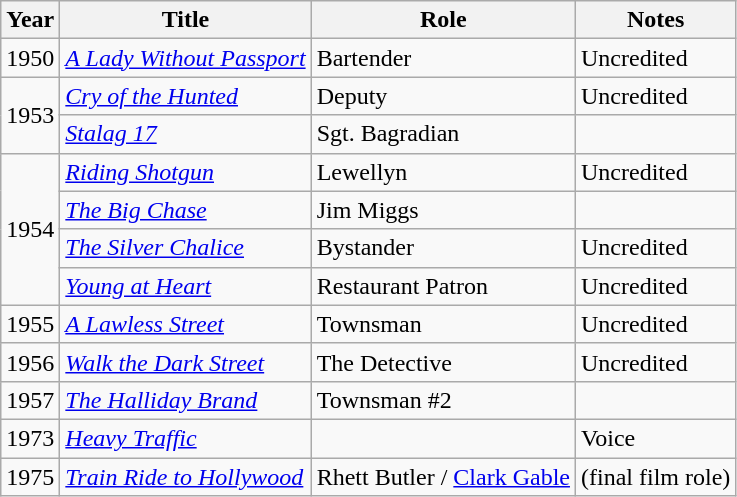<table class="wikitable">
<tr>
<th>Year</th>
<th>Title</th>
<th>Role</th>
<th>Notes</th>
</tr>
<tr>
<td>1950</td>
<td><em><a href='#'>A Lady Without Passport</a></em></td>
<td>Bartender</td>
<td>Uncredited</td>
</tr>
<tr>
<td rowspan=2>1953</td>
<td><em><a href='#'>Cry of the Hunted</a></em></td>
<td>Deputy</td>
<td>Uncredited</td>
</tr>
<tr>
<td><em><a href='#'>Stalag 17</a></em></td>
<td>Sgt. Bagradian</td>
<td></td>
</tr>
<tr>
<td rowspan=4>1954</td>
<td><em><a href='#'>Riding Shotgun</a></em></td>
<td>Lewellyn</td>
<td>Uncredited</td>
</tr>
<tr>
<td><em><a href='#'>The Big Chase</a></em></td>
<td>Jim Miggs</td>
<td></td>
</tr>
<tr>
<td><em><a href='#'>The Silver Chalice</a></em></td>
<td>Bystander</td>
<td>Uncredited</td>
</tr>
<tr>
<td><em><a href='#'>Young at Heart</a></em></td>
<td>Restaurant Patron</td>
<td>Uncredited</td>
</tr>
<tr>
<td>1955</td>
<td><em><a href='#'>A Lawless Street</a></em></td>
<td>Townsman</td>
<td>Uncredited</td>
</tr>
<tr>
<td>1956</td>
<td><em><a href='#'>Walk the Dark Street</a></em></td>
<td>The Detective</td>
<td>Uncredited</td>
</tr>
<tr>
<td>1957</td>
<td><em><a href='#'>The Halliday Brand</a></em></td>
<td>Townsman #2</td>
<td></td>
</tr>
<tr>
<td>1973</td>
<td><em><a href='#'>Heavy Traffic</a></em></td>
<td></td>
<td>Voice</td>
</tr>
<tr>
<td>1975</td>
<td><em><a href='#'>Train Ride to Hollywood</a></em></td>
<td>Rhett Butler / <a href='#'>Clark Gable</a></td>
<td>(final film role)</td>
</tr>
</table>
